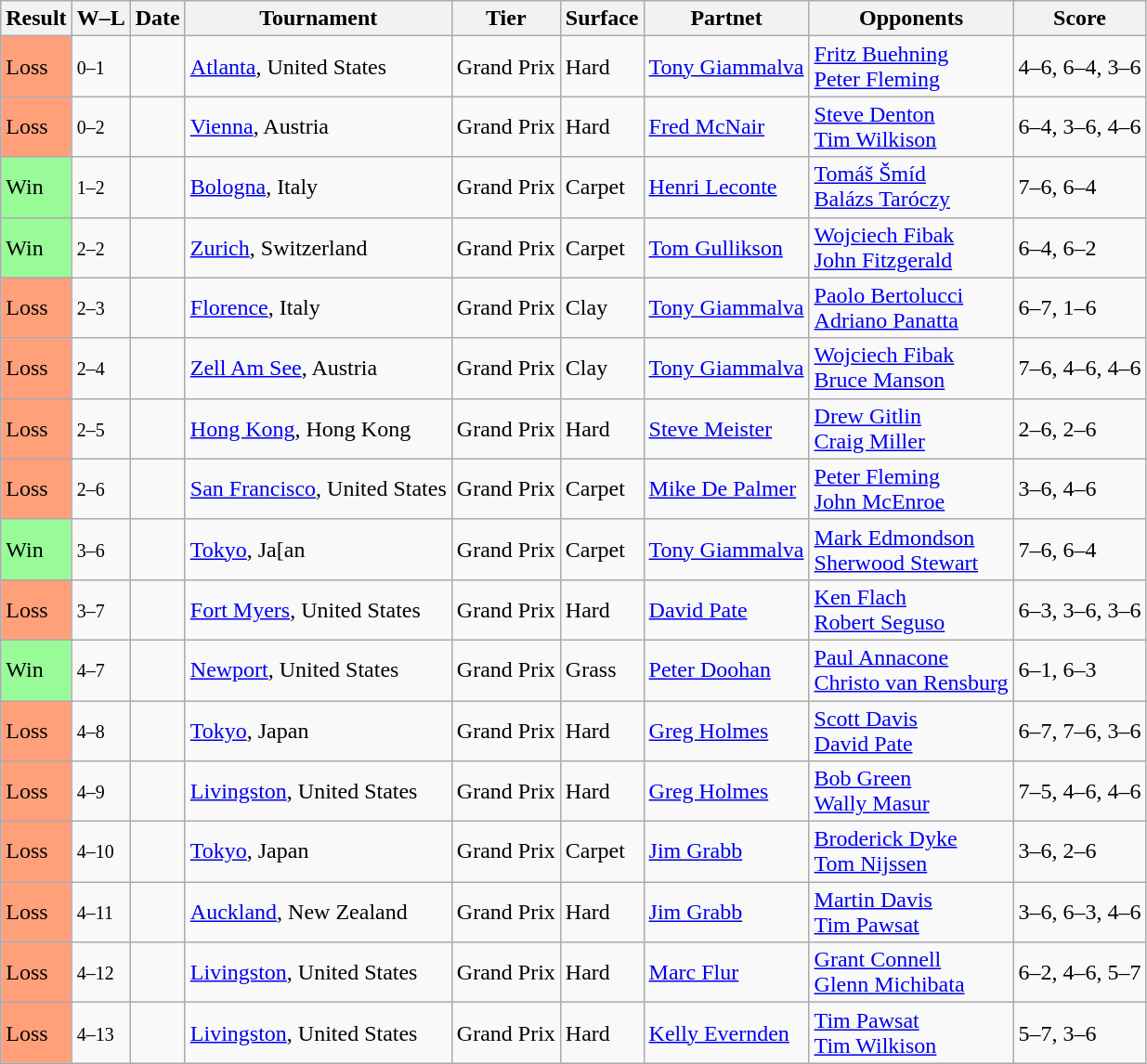<table class="sortable wikitable">
<tr>
<th>Result</th>
<th class="unsortable">W–L</th>
<th>Date</th>
<th>Tournament</th>
<th>Tier</th>
<th>Surface</th>
<th>Partnet</th>
<th>Opponents</th>
<th class="unsortable">Score</th>
</tr>
<tr>
<td style="background:#ffa07a;">Loss</td>
<td><small>0–1</small></td>
<td><a href='#'></a></td>
<td><a href='#'>Atlanta</a>, United States</td>
<td>Grand Prix</td>
<td>Hard</td>
<td> <a href='#'>Tony Giammalva</a></td>
<td> <a href='#'>Fritz Buehning</a> <br>  <a href='#'>Peter Fleming</a></td>
<td>4–6, 6–4, 3–6</td>
</tr>
<tr>
<td style="background:#ffa07a;">Loss</td>
<td><small>0–2</small></td>
<td><a href='#'></a></td>
<td><a href='#'>Vienna</a>, Austria</td>
<td>Grand Prix</td>
<td>Hard</td>
<td> <a href='#'>Fred McNair</a></td>
<td> <a href='#'>Steve Denton</a> <br>  <a href='#'>Tim Wilkison</a></td>
<td>6–4, 3–6, 4–6</td>
</tr>
<tr>
<td style="background:#98fb98;">Win</td>
<td><small>1–2</small></td>
<td><a href='#'></a></td>
<td><a href='#'>Bologna</a>, Italy</td>
<td>Grand Prix</td>
<td>Carpet</td>
<td> <a href='#'>Henri Leconte</a></td>
<td> <a href='#'>Tomáš Šmíd</a> <br>  <a href='#'>Balázs Taróczy</a></td>
<td>7–6, 6–4</td>
</tr>
<tr>
<td style="background:#98fb98;">Win</td>
<td><small>2–2</small></td>
<td><a href='#'></a></td>
<td><a href='#'>Zurich</a>, Switzerland</td>
<td>Grand Prix</td>
<td>Carpet</td>
<td> <a href='#'>Tom Gullikson</a></td>
<td> <a href='#'>Wojciech Fibak</a> <br>  <a href='#'>John Fitzgerald</a></td>
<td>6–4, 6–2</td>
</tr>
<tr>
<td style="background:#ffa07a;">Loss</td>
<td><small>2–3</small></td>
<td><a href='#'></a></td>
<td><a href='#'>Florence</a>, Italy</td>
<td>Grand Prix</td>
<td>Clay</td>
<td> <a href='#'>Tony Giammalva</a></td>
<td> <a href='#'>Paolo Bertolucci</a> <br>  <a href='#'>Adriano Panatta</a></td>
<td>6–7, 1–6</td>
</tr>
<tr>
<td style="background:#ffa07a;">Loss</td>
<td><small>2–4</small></td>
<td><a href='#'></a></td>
<td><a href='#'>Zell Am See</a>, Austria</td>
<td>Grand Prix</td>
<td>Clay</td>
<td> <a href='#'>Tony Giammalva</a></td>
<td> <a href='#'>Wojciech Fibak</a> <br>  <a href='#'>Bruce Manson</a></td>
<td>7–6, 4–6, 4–6</td>
</tr>
<tr>
<td style="background:#ffa07a;">Loss</td>
<td><small>2–5</small></td>
<td><a href='#'></a></td>
<td><a href='#'>Hong Kong</a>, Hong Kong</td>
<td>Grand Prix</td>
<td>Hard</td>
<td> <a href='#'>Steve Meister</a></td>
<td> <a href='#'>Drew Gitlin</a> <br>  <a href='#'>Craig Miller</a></td>
<td>2–6, 2–6</td>
</tr>
<tr>
<td style="background:#ffa07a;">Loss</td>
<td><small>2–6</small></td>
<td><a href='#'></a></td>
<td><a href='#'>San Francisco</a>, United States</td>
<td>Grand Prix</td>
<td>Carpet</td>
<td> <a href='#'>Mike De Palmer</a></td>
<td> <a href='#'>Peter Fleming</a> <br>  <a href='#'>John McEnroe</a></td>
<td>3–6, 4–6</td>
</tr>
<tr>
<td style="background:#98fb98;">Win</td>
<td><small>3–6</small></td>
<td><a href='#'></a></td>
<td><a href='#'>Tokyo</a>, Ja[an</td>
<td>Grand Prix</td>
<td>Carpet</td>
<td> <a href='#'>Tony Giammalva</a></td>
<td> <a href='#'>Mark Edmondson</a> <br>  <a href='#'>Sherwood Stewart</a></td>
<td>7–6, 6–4</td>
</tr>
<tr>
<td style="background:#ffa07a;">Loss</td>
<td><small>3–7</small></td>
<td><a href='#'></a></td>
<td><a href='#'>Fort Myers</a>, United States</td>
<td>Grand Prix</td>
<td>Hard</td>
<td> <a href='#'>David Pate</a></td>
<td> <a href='#'>Ken Flach</a> <br>  <a href='#'>Robert Seguso</a></td>
<td>6–3, 3–6, 3–6</td>
</tr>
<tr>
<td style="background:#98fb98;">Win</td>
<td><small>4–7</small></td>
<td><a href='#'></a></td>
<td><a href='#'>Newport</a>, United States</td>
<td>Grand Prix</td>
<td>Grass</td>
<td> <a href='#'>Peter Doohan</a></td>
<td> <a href='#'>Paul Annacone</a> <br>  <a href='#'>Christo van Rensburg</a></td>
<td>6–1, 6–3</td>
</tr>
<tr>
<td style="background:#ffa07a;">Loss</td>
<td><small>4–8</small></td>
<td><a href='#'></a></td>
<td><a href='#'>Tokyo</a>, Japan</td>
<td>Grand Prix</td>
<td>Hard</td>
<td> <a href='#'>Greg Holmes</a></td>
<td> <a href='#'>Scott Davis</a> <br>  <a href='#'>David Pate</a></td>
<td>6–7, 7–6, 3–6</td>
</tr>
<tr>
<td style="background:#ffa07a;">Loss</td>
<td><small>4–9</small></td>
<td><a href='#'></a></td>
<td><a href='#'>Livingston</a>, United States</td>
<td>Grand Prix</td>
<td>Hard</td>
<td> <a href='#'>Greg Holmes</a></td>
<td> <a href='#'>Bob Green</a> <br>  <a href='#'>Wally Masur</a></td>
<td>7–5, 4–6, 4–6</td>
</tr>
<tr>
<td style="background:#ffa07a;">Loss</td>
<td><small>4–10</small></td>
<td><a href='#'></a></td>
<td><a href='#'>Tokyo</a>, Japan</td>
<td>Grand Prix</td>
<td>Carpet</td>
<td> <a href='#'>Jim Grabb</a></td>
<td> <a href='#'>Broderick Dyke</a> <br>  <a href='#'>Tom Nijssen</a></td>
<td>3–6, 2–6</td>
</tr>
<tr>
<td style="background:#ffa07a;">Loss</td>
<td><small>4–11</small></td>
<td><a href='#'></a></td>
<td><a href='#'>Auckland</a>, New Zealand</td>
<td>Grand Prix</td>
<td>Hard</td>
<td> <a href='#'>Jim Grabb</a></td>
<td> <a href='#'>Martin Davis</a> <br>  <a href='#'>Tim Pawsat</a></td>
<td>3–6, 6–3, 4–6</td>
</tr>
<tr>
<td style="background:#ffa07a;">Loss</td>
<td><small>4–12</small></td>
<td><a href='#'></a></td>
<td><a href='#'>Livingston</a>, United States</td>
<td>Grand Prix</td>
<td>Hard</td>
<td> <a href='#'>Marc Flur</a></td>
<td> <a href='#'>Grant Connell</a> <br>  <a href='#'>Glenn Michibata</a></td>
<td>6–2, 4–6, 5–7</td>
</tr>
<tr>
<td style="background:#ffa07a;">Loss</td>
<td><small>4–13</small></td>
<td><a href='#'></a></td>
<td><a href='#'>Livingston</a>, United States</td>
<td>Grand Prix</td>
<td>Hard</td>
<td> <a href='#'>Kelly Evernden</a></td>
<td> <a href='#'>Tim Pawsat</a> <br>  <a href='#'>Tim Wilkison</a></td>
<td>5–7, 3–6</td>
</tr>
</table>
